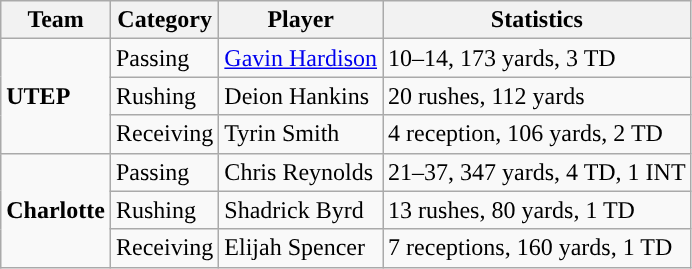<table class="wikitable" style="float: left;">
<tr>
<th>Team</th>
<th>Category</th>
<th>Player</th>
<th>Statistics</th>
</tr>
<tr>
<td rowspan=3><strong>UTEP</strong></td>
<td>Passing</td>
<td><a href='#'>Gavin Hardison</a></td>
<td>10–14, 173 yards, 3 TD</td>
</tr>
<tr>
<td>Rushing</td>
<td>Deion Hankins</td>
<td>20 rushes, 112 yards</td>
</tr>
<tr>
<td>Receiving</td>
<td>Tyrin Smith</td>
<td>4 reception, 106 yards, 2 TD</td>
</tr>
<tr>
<td rowspan=3><strong>Charlotte</strong></td>
<td>Passing</td>
<td>Chris Reynolds</td>
<td>21–37, 347 yards, 4 TD, 1 INT</td>
</tr>
<tr>
<td>Rushing</td>
<td>Shadrick Byrd</td>
<td>13 rushes, 80 yards, 1 TD</td>
</tr>
<tr>
<td>Receiving</td>
<td>Elijah Spencer</td>
<td>7 receptions, 160 yards, 1 TD</td>
</tr>
</table>
